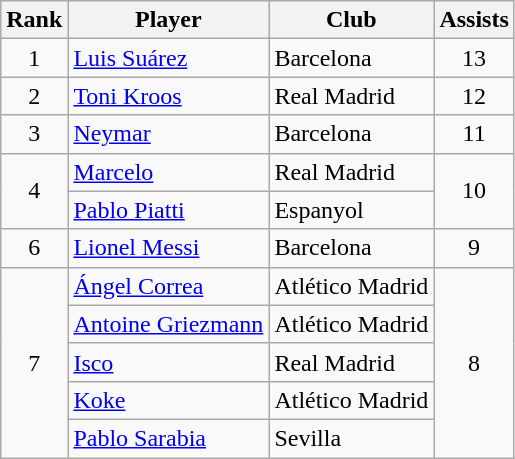<table class="wikitable" style="text-align:center">
<tr>
<th>Rank</th>
<th>Player</th>
<th>Club</th>
<th>Assists</th>
</tr>
<tr>
<td>1</td>
<td align="left"> <a href='#'>Luis Suárez</a></td>
<td align="left">Barcelona</td>
<td>13</td>
</tr>
<tr>
<td>2</td>
<td align="left"> <a href='#'>Toni Kroos</a></td>
<td align="left">Real Madrid</td>
<td>12</td>
</tr>
<tr>
<td>3</td>
<td align="left"> <a href='#'>Neymar</a></td>
<td align="left">Barcelona</td>
<td>11</td>
</tr>
<tr>
<td rowspan="2">4</td>
<td align="left"> <a href='#'>Marcelo</a></td>
<td align="left">Real Madrid</td>
<td rowspan="2">10</td>
</tr>
<tr>
<td align="left"> <a href='#'>Pablo Piatti</a></td>
<td align="left">Espanyol</td>
</tr>
<tr>
<td>6</td>
<td align="left"> <a href='#'>Lionel Messi</a></td>
<td align="left">Barcelona</td>
<td>9</td>
</tr>
<tr>
<td rowspan="5">7</td>
<td align="left"> <a href='#'>Ángel Correa</a></td>
<td align="left">Atlético Madrid</td>
<td rowspan="5">8</td>
</tr>
<tr>
<td align="left"> <a href='#'>Antoine Griezmann</a></td>
<td align="left">Atlético Madrid</td>
</tr>
<tr>
<td align="left"> <a href='#'>Isco</a></td>
<td align="left">Real Madrid</td>
</tr>
<tr>
<td align="left"> <a href='#'>Koke</a></td>
<td align="left">Atlético Madrid</td>
</tr>
<tr>
<td align="left"> <a href='#'>Pablo Sarabia</a></td>
<td align="left">Sevilla</td>
</tr>
</table>
